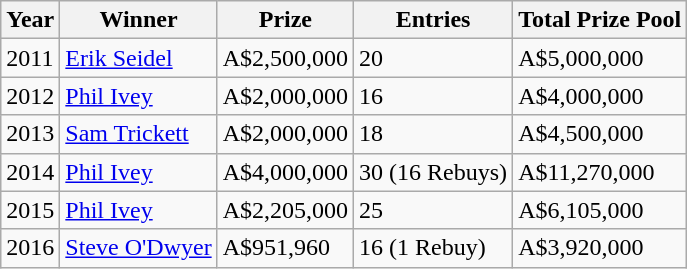<table class="wikitable sortable">
<tr>
<th bgcolor="#FFEBAD">Year</th>
<th bgcolor="#FFEBAD">Winner</th>
<th bgcolor="#FFEBAD">Prize</th>
<th bgcolor="#FFEBAD">Entries</th>
<th bgcolor="#FFEBAD">Total Prize Pool</th>
</tr>
<tr>
<td>2011</td>
<td> <a href='#'>Erik Seidel</a></td>
<td>A$2,500,000</td>
<td>20</td>
<td>A$5,000,000</td>
</tr>
<tr>
<td>2012</td>
<td> <a href='#'>Phil Ivey</a></td>
<td>A$2,000,000</td>
<td>16</td>
<td>A$4,000,000</td>
</tr>
<tr>
<td>2013</td>
<td> <a href='#'>Sam Trickett</a></td>
<td>A$2,000,000</td>
<td>18</td>
<td>A$4,500,000</td>
</tr>
<tr>
<td>2014</td>
<td> <a href='#'>Phil Ivey</a></td>
<td>A$4,000,000</td>
<td>30 (16 Rebuys)</td>
<td>A$11,270,000</td>
</tr>
<tr>
<td>2015</td>
<td> <a href='#'>Phil Ivey</a></td>
<td>A$2,205,000</td>
<td>25</td>
<td>A$6,105,000</td>
</tr>
<tr>
<td>2016</td>
<td> <a href='#'>Steve O'Dwyer</a></td>
<td>A$951,960</td>
<td>16 (1 Rebuy)</td>
<td>A$3,920,000</td>
</tr>
</table>
